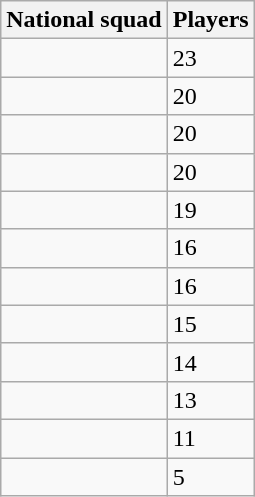<table class="wikitable sortable">
<tr>
<th>National squad</th>
<th>Players</th>
</tr>
<tr>
<td></td>
<td>23</td>
</tr>
<tr>
<td></td>
<td>20</td>
</tr>
<tr>
<td></td>
<td>20</td>
</tr>
<tr>
<td></td>
<td>20</td>
</tr>
<tr>
<td></td>
<td>19</td>
</tr>
<tr>
<td></td>
<td>16</td>
</tr>
<tr>
<td></td>
<td>16</td>
</tr>
<tr>
<td></td>
<td>15</td>
</tr>
<tr>
<td></td>
<td>14</td>
</tr>
<tr>
<td></td>
<td>13</td>
</tr>
<tr>
<td></td>
<td>11</td>
</tr>
<tr>
<td></td>
<td>5</td>
</tr>
</table>
